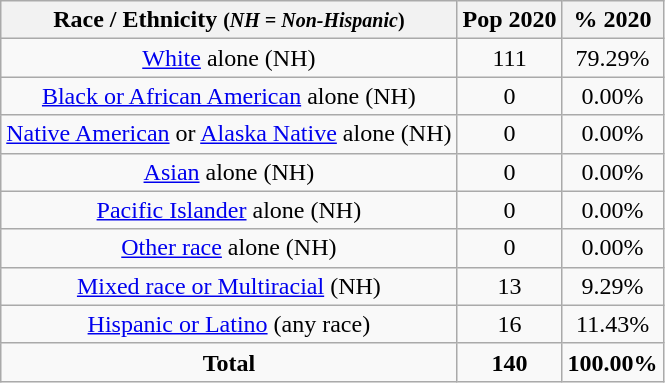<table class="wikitable" style="text-align:center;">
<tr>
<th>Race / Ethnicity <small>(<em>NH = Non-Hispanic</em>)</small></th>
<th>Pop 2020</th>
<th>% 2020</th>
</tr>
<tr>
<td><a href='#'>White</a> alone (NH)</td>
<td>111</td>
<td>79.29%</td>
</tr>
<tr>
<td><a href='#'>Black or African American</a> alone (NH)</td>
<td>0</td>
<td>0.00%</td>
</tr>
<tr>
<td><a href='#'>Native American</a> or <a href='#'>Alaska Native</a> alone (NH)</td>
<td>0</td>
<td>0.00%</td>
</tr>
<tr>
<td><a href='#'>Asian</a> alone (NH)</td>
<td>0</td>
<td>0.00%</td>
</tr>
<tr>
<td><a href='#'>Pacific Islander</a> alone (NH)</td>
<td>0</td>
<td>0.00%</td>
</tr>
<tr>
<td><a href='#'>Other race</a> alone (NH)</td>
<td>0</td>
<td>0.00%</td>
</tr>
<tr>
<td><a href='#'>Mixed race or Multiracial</a> (NH)</td>
<td>13</td>
<td>9.29%</td>
</tr>
<tr>
<td><a href='#'>Hispanic or Latino</a> (any race)</td>
<td>16</td>
<td>11.43%</td>
</tr>
<tr>
<td><strong>Total</strong></td>
<td><strong>140</strong></td>
<td><strong>100.00%</strong></td>
</tr>
</table>
